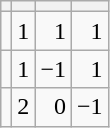<table class="wikitable" style="text-align:right;">
<tr>
<th></th>
<th></th>
<th></th>
<th></th>
</tr>
<tr>
<td></td>
<td>1</td>
<td>1</td>
<td>1</td>
</tr>
<tr>
<td></td>
<td>1</td>
<td>−1</td>
<td>1</td>
</tr>
<tr>
<td></td>
<td>2</td>
<td>0</td>
<td>−1</td>
</tr>
</table>
